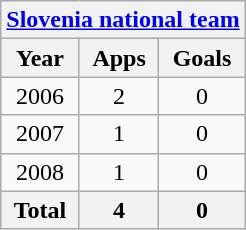<table class="wikitable" style="text-align:center">
<tr>
<th colspan=3><a href='#'>Slovenia national team</a></th>
</tr>
<tr>
<th>Year</th>
<th>Apps</th>
<th>Goals</th>
</tr>
<tr>
<td>2006</td>
<td>2</td>
<td>0</td>
</tr>
<tr>
<td>2007</td>
<td>1</td>
<td>0</td>
</tr>
<tr>
<td>2008</td>
<td>1</td>
<td>0</td>
</tr>
<tr>
<th>Total</th>
<th>4</th>
<th>0</th>
</tr>
</table>
